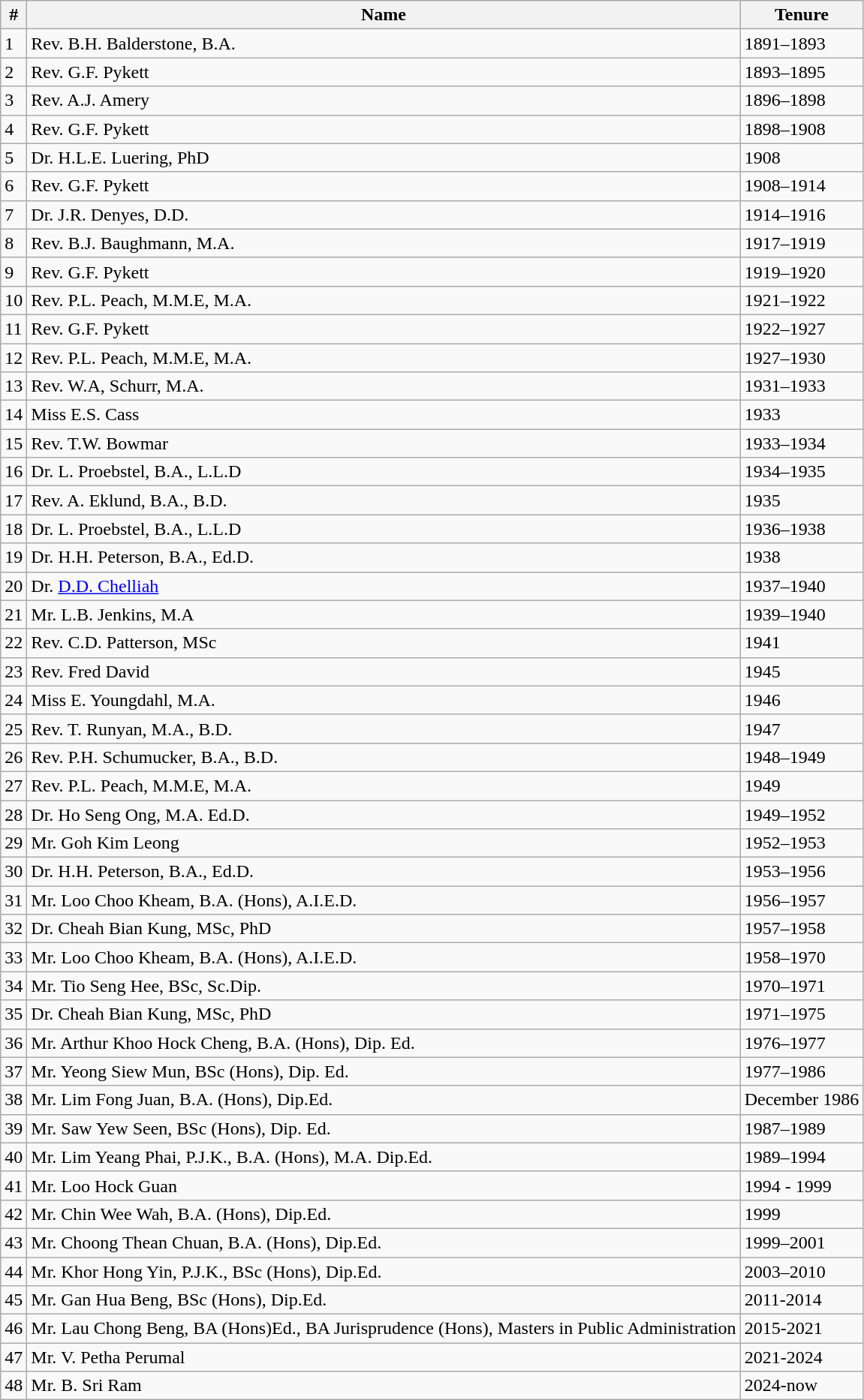<table class="wikitable">
<tr>
<th>#</th>
<th>Name</th>
<th>Tenure</th>
</tr>
<tr>
<td>1</td>
<td>Rev. B.H. Balderstone, B.A.</td>
<td>1891–1893</td>
</tr>
<tr>
<td>2</td>
<td>Rev. G.F. Pykett</td>
<td>1893–1895</td>
</tr>
<tr>
<td>3</td>
<td>Rev. A.J. Amery</td>
<td>1896–1898</td>
</tr>
<tr>
<td>4</td>
<td>Rev. G.F. Pykett</td>
<td>1898–1908</td>
</tr>
<tr>
<td>5</td>
<td>Dr. H.L.E. Luering, PhD</td>
<td>1908</td>
</tr>
<tr>
<td>6</td>
<td>Rev. G.F. Pykett</td>
<td>1908–1914</td>
</tr>
<tr>
<td>7</td>
<td>Dr. J.R. Denyes, D.D.</td>
<td>1914–1916</td>
</tr>
<tr>
<td>8</td>
<td>Rev. B.J. Baughmann, M.A.</td>
<td>1917–1919</td>
</tr>
<tr>
<td>9</td>
<td>Rev. G.F. Pykett</td>
<td>1919–1920</td>
</tr>
<tr>
<td>10</td>
<td>Rev. P.L. Peach, M.M.E, M.A.</td>
<td>1921–1922</td>
</tr>
<tr>
<td>11</td>
<td>Rev. G.F. Pykett</td>
<td>1922–1927</td>
</tr>
<tr>
<td>12</td>
<td>Rev. P.L. Peach, M.M.E, M.A.</td>
<td>1927–1930</td>
</tr>
<tr>
<td>13</td>
<td>Rev. W.A, Schurr, M.A.</td>
<td>1931–1933</td>
</tr>
<tr>
<td>14</td>
<td>Miss E.S. Cass</td>
<td>1933</td>
</tr>
<tr>
<td>15</td>
<td>Rev. T.W. Bowmar</td>
<td>1933–1934</td>
</tr>
<tr>
<td>16</td>
<td>Dr. L. Proebstel, B.A., L.L.D</td>
<td>1934–1935</td>
</tr>
<tr>
<td>17</td>
<td>Rev. A. Eklund, B.A., B.D.</td>
<td>1935</td>
</tr>
<tr>
<td>18</td>
<td>Dr. L. Proebstel, B.A., L.L.D</td>
<td>1936–1938</td>
</tr>
<tr>
<td>19</td>
<td>Dr. H.H. Peterson, B.A., Ed.D.</td>
<td>1938</td>
</tr>
<tr>
<td>20</td>
<td>Dr. <a href='#'>D.D. Chelliah</a></td>
<td>1937–1940</td>
</tr>
<tr>
<td>21</td>
<td>Mr. L.B. Jenkins, M.A</td>
<td>1939–1940</td>
</tr>
<tr>
<td>22</td>
<td>Rev. C.D. Patterson, MSc</td>
<td>1941</td>
</tr>
<tr>
<td>23</td>
<td>Rev. Fred David</td>
<td>1945</td>
</tr>
<tr>
<td>24</td>
<td>Miss E. Youngdahl, M.A.</td>
<td>1946</td>
</tr>
<tr>
<td>25</td>
<td>Rev. T. Runyan, M.A., B.D.</td>
<td>1947</td>
</tr>
<tr>
<td>26</td>
<td>Rev. P.H. Schumucker, B.A., B.D.</td>
<td>1948–1949</td>
</tr>
<tr>
<td>27</td>
<td>Rev. P.L. Peach, M.M.E, M.A.</td>
<td>1949</td>
</tr>
<tr>
<td>28</td>
<td>Dr. Ho Seng Ong, M.A. Ed.D.</td>
<td>1949–1952</td>
</tr>
<tr>
<td>29</td>
<td>Mr. Goh Kim Leong</td>
<td>1952–1953</td>
</tr>
<tr>
<td>30</td>
<td>Dr. H.H. Peterson, B.A., Ed.D.</td>
<td>1953–1956</td>
</tr>
<tr>
<td>31</td>
<td>Mr. Loo Choo Kheam, B.A. (Hons), A.I.E.D.</td>
<td>1956–1957</td>
</tr>
<tr>
<td>32</td>
<td>Dr. Cheah Bian Kung, MSc, PhD</td>
<td>1957–1958</td>
</tr>
<tr>
<td>33</td>
<td>Mr. Loo Choo Kheam, B.A. (Hons), A.I.E.D.</td>
<td>1958–1970</td>
</tr>
<tr>
<td>34</td>
<td>Mr. Tio Seng Hee, BSc, Sc.Dip.</td>
<td>1970–1971</td>
</tr>
<tr>
<td>35</td>
<td>Dr. Cheah Bian Kung, MSc, PhD</td>
<td>1971–1975</td>
</tr>
<tr>
<td>36</td>
<td>Mr. Arthur Khoo Hock Cheng, B.A. (Hons), Dip. Ed.</td>
<td>1976–1977</td>
</tr>
<tr>
<td>37</td>
<td>Mr. Yeong Siew Mun, BSc (Hons), Dip. Ed.</td>
<td>1977–1986</td>
</tr>
<tr>
<td>38</td>
<td>Mr. Lim Fong Juan, B.A. (Hons), Dip.Ed.</td>
<td>December 1986</td>
</tr>
<tr>
<td>39</td>
<td>Mr. Saw Yew Seen, BSc (Hons), Dip. Ed.</td>
<td>1987–1989</td>
</tr>
<tr>
<td>40</td>
<td>Mr. Lim Yeang Phai, P.J.K., B.A. (Hons), M.A. Dip.Ed.</td>
<td>1989–1994</td>
</tr>
<tr>
<td>41</td>
<td>Mr. Loo Hock Guan</td>
<td>1994 - 1999</td>
</tr>
<tr>
<td>42</td>
<td>Mr. Chin Wee Wah, B.A. (Hons), Dip.Ed.</td>
<td>1999</td>
</tr>
<tr>
<td>43</td>
<td>Mr. Choong Thean Chuan, B.A. (Hons), Dip.Ed.</td>
<td>1999–2001</td>
</tr>
<tr>
<td>44</td>
<td>Mr. Khor Hong Yin, P.J.K., BSc (Hons), Dip.Ed.</td>
<td>2003–2010</td>
</tr>
<tr>
<td>45</td>
<td>Mr. Gan Hua Beng, BSc (Hons), Dip.Ed.</td>
<td>2011-2014</td>
</tr>
<tr>
<td>46</td>
<td>Mr. Lau Chong Beng, BA (Hons)Ed., BA Jurisprudence (Hons), Masters in Public Administration</td>
<td>2015-2021</td>
</tr>
<tr>
<td>47</td>
<td>Mr. V. Petha Perumal</td>
<td>2021-2024</td>
</tr>
<tr>
<td>48</td>
<td>Mr. B. Sri Ram</td>
<td>2024-now</td>
</tr>
</table>
